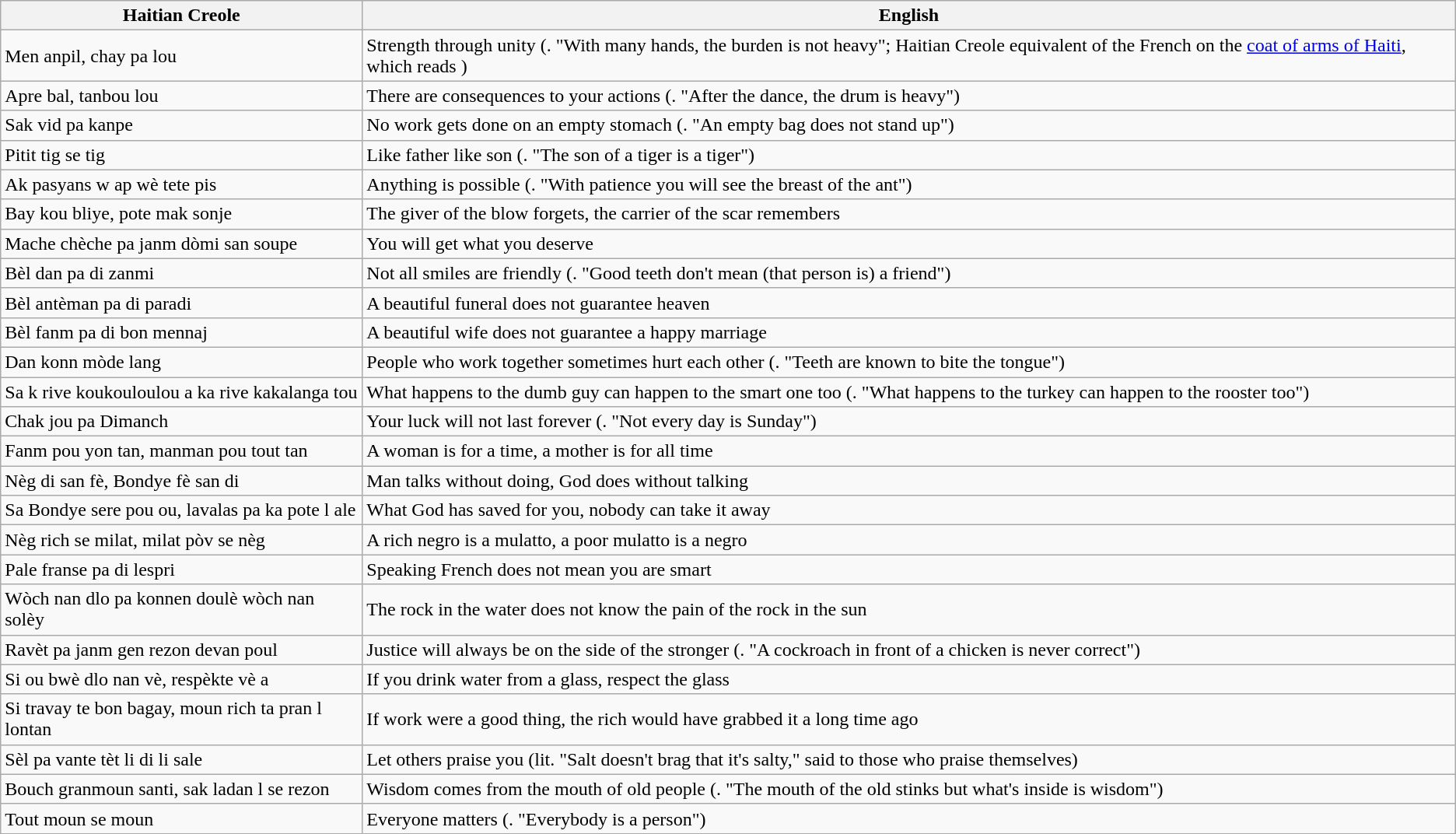<table class="wikitable">
<tr>
<th>Haitian Creole</th>
<th>English</th>
</tr>
<tr>
<td>Men anpil, chay pa lou</td>
<td>Strength through unity (. "With many hands, the burden is not heavy"; Haitian Creole equivalent of the French on the <a href='#'>coat of arms of Haiti</a>, which reads )</td>
</tr>
<tr>
<td>Apre bal, tanbou lou</td>
<td>There are consequences to your actions (. "After the dance, the drum is heavy")</td>
</tr>
<tr>
<td>Sak vid pa kanpe</td>
<td>No work gets done on an empty stomach (. "An empty bag does not stand up")</td>
</tr>
<tr>
<td>Pitit tig se tig</td>
<td>Like father like son (. "The son of a tiger is a tiger")</td>
</tr>
<tr>
<td>Ak pasyans w ap wè tete pis</td>
<td>Anything is possible (. "With patience you will see the breast of the ant")</td>
</tr>
<tr>
<td>Bay kou bliye, pote mak sonje</td>
<td>The giver of the blow forgets, the carrier of the scar remembers</td>
</tr>
<tr>
<td>Mache chèche pa janm dòmi san soupe</td>
<td>You will get what you deserve</td>
</tr>
<tr>
<td>Bèl dan pa di zanmi</td>
<td>Not all smiles are friendly (. "Good teeth don't mean (that person is) a friend")</td>
</tr>
<tr>
<td>Bèl antèman pa di paradi</td>
<td>A beautiful funeral does not guarantee heaven</td>
</tr>
<tr>
<td>Bèl fanm pa di bon mennaj</td>
<td>A beautiful wife does not guarantee a happy marriage</td>
</tr>
<tr>
<td>Dan konn mòde lang</td>
<td>People who work together sometimes hurt each other (. "Teeth are known to bite the tongue")</td>
</tr>
<tr>
<td>Sa k rive koukouloulou a ka rive kakalanga tou</td>
<td>What happens to the dumb guy can happen to the smart one too (. "What happens to the turkey can happen to the rooster too")</td>
</tr>
<tr>
<td>Chak jou pa Dimanch</td>
<td>Your luck will not last forever (. "Not every day is Sunday")</td>
</tr>
<tr>
<td>Fanm pou yon tan, manman pou tout tan</td>
<td>A woman is for a time, a mother is for all time</td>
</tr>
<tr>
<td>Nèg di san fè, Bondye fè san di</td>
<td>Man talks without doing, God does without talking</td>
</tr>
<tr>
<td>Sa Bondye sere pou ou, lavalas pa ka pote l ale</td>
<td>What God has saved for you, nobody can take it away</td>
</tr>
<tr>
<td>Nèg rich se milat, milat pòv se nèg</td>
<td>A rich negro is a mulatto, a poor mulatto is a negro</td>
</tr>
<tr>
<td>Pale franse pa di lespri</td>
<td>Speaking French does not mean you are smart</td>
</tr>
<tr>
<td>Wòch nan dlo pa konnen doulè wòch nan solèy</td>
<td>The rock in the water does not know the pain of the rock in the sun</td>
</tr>
<tr>
<td>Ravèt pa janm gen rezon devan poul</td>
<td>Justice will always be on the side of the stronger (. "A cockroach in front of a chicken is never correct")</td>
</tr>
<tr>
<td>Si ou bwè dlo nan vè, respèkte vè a</td>
<td>If you drink water from a glass, respect the glass</td>
</tr>
<tr>
<td>Si travay te bon bagay, moun rich ta pran l lontan</td>
<td>If work were a good thing, the rich would have grabbed it a long time ago</td>
</tr>
<tr>
<td>Sèl pa vante tèt li di li sale</td>
<td>Let others praise you (lit. "Salt doesn't brag that it's salty," said to those who praise themselves)</td>
</tr>
<tr>
<td>Bouch granmoun santi, sak ladan l se rezon</td>
<td>Wisdom comes from the mouth of old people (. "The mouth of the old stinks but what's inside is wisdom")</td>
</tr>
<tr>
<td>Tout moun se moun</td>
<td>Everyone matters (. "Everybody is a person")</td>
</tr>
</table>
